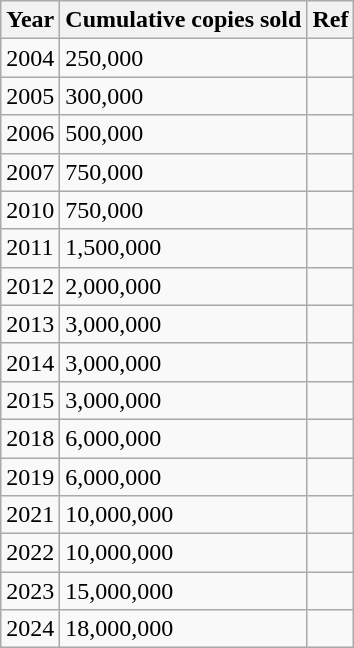<table class="wikitable">
<tr>
<th>Year</th>
<th>Cumulative copies sold</th>
<th>Ref</th>
</tr>
<tr>
<td>2004</td>
<td>250,000</td>
<td></td>
</tr>
<tr>
<td>2005</td>
<td>300,000</td>
<td> </td>
</tr>
<tr>
<td>2006</td>
<td>500,000</td>
<td></td>
</tr>
<tr>
<td>2007</td>
<td>750,000</td>
<td></td>
</tr>
<tr>
<td>2010</td>
<td>750,000</td>
<td></td>
</tr>
<tr>
<td>2011</td>
<td>1,500,000</td>
<td> </td>
</tr>
<tr>
<td>2012</td>
<td>2,000,000</td>
<td></td>
</tr>
<tr>
<td>2013</td>
<td>3,000,000</td>
<td></td>
</tr>
<tr>
<td>2014</td>
<td>3,000,000</td>
<td></td>
</tr>
<tr>
<td>2015</td>
<td>3,000,000</td>
<td></td>
</tr>
<tr>
<td>2018</td>
<td>6,000,000</td>
<td></td>
</tr>
<tr>
<td>2019</td>
<td>6,000,000</td>
<td></td>
</tr>
<tr>
<td>2021</td>
<td>10,000,000</td>
<td></td>
</tr>
<tr>
<td>2022</td>
<td>10,000,000</td>
<td></td>
</tr>
<tr>
<td>2023</td>
<td>15,000,000</td>
<td></td>
</tr>
<tr>
<td>2024</td>
<td>18,000,000</td>
<td></td>
</tr>
</table>
